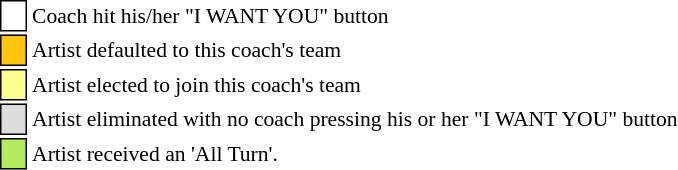<table class="toccolours" style="font-size: 90%; white-space: nowrap;">
<tr>
<td style="background:white; border:1px solid black;"> <strong></strong> </td>
<td>Coach hit his/her "I WANT YOU" button</td>
</tr>
<tr>
<td style="background:#ffc40c; border:1px solid black;">    </td>
<td>Artist defaulted to this coach's team</td>
</tr>
<tr>
<td style="background:#fdfc8f; border:1px solid black;">    </td>
<td style="padding-right: 8px">Artist elected to join this coach's team</td>
</tr>
<tr>
<td style="background:#dcdcdc; border:1px solid black;">    </td>
<td>Artist eliminated with no coach pressing his or her "I WANT YOU" button</td>
</tr>
<tr>
<td style="background-color:#B2EC5D; border: 1px solid black">    </td>
<td>Artist received an 'All Turn'.</td>
</tr>
<tr>
</tr>
</table>
